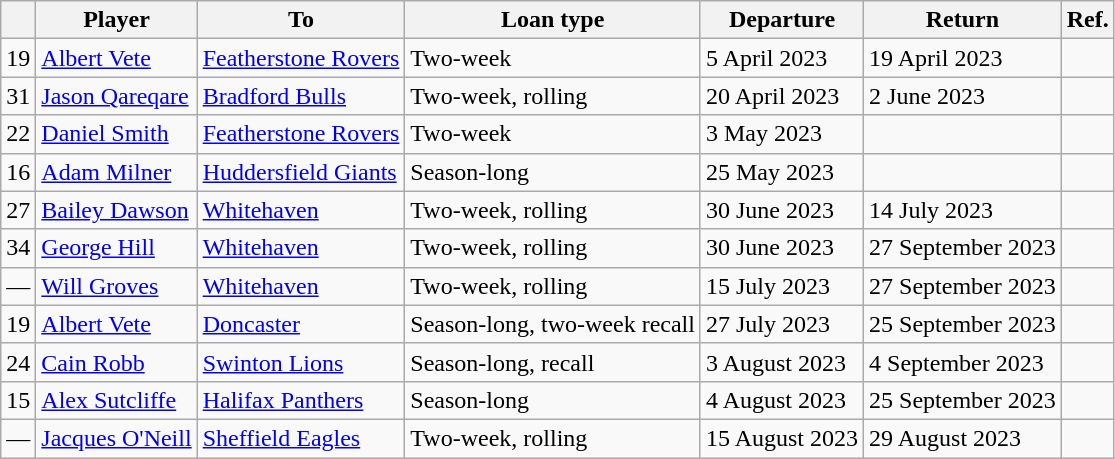<table class="wikitable defaultleft col1center">
<tr>
<th></th>
<th>Player</th>
<th>To</th>
<th>Loan type</th>
<th>Departure</th>
<th>Return</th>
<th>Ref.</th>
</tr>
<tr>
<td>19</td>
<td> <a href='#'>Albert Vete</a></td>
<td> <a href='#'>Featherstone Rovers</a></td>
<td>Two-week</td>
<td>5 April 2023</td>
<td>19 April 2023</td>
<td></td>
</tr>
<tr>
<td>31</td>
<td> <a href='#'>Jason Qareqare</a></td>
<td> <a href='#'>Bradford Bulls</a></td>
<td>Two-week, rolling</td>
<td>20 April 2023</td>
<td>2 June 2023</td>
<td></td>
</tr>
<tr>
<td>22</td>
<td> <a href='#'>Daniel Smith</a></td>
<td> <a href='#'>Featherstone Rovers</a></td>
<td>Two-week</td>
<td>3 May 2023</td>
<td></td>
<td></td>
</tr>
<tr>
<td>16</td>
<td> <a href='#'>Adam Milner</a></td>
<td> <a href='#'>Huddersfield Giants</a></td>
<td>Season-long</td>
<td>25 May 2023</td>
<td></td>
<td></td>
</tr>
<tr>
<td>27</td>
<td> <a href='#'>Bailey Dawson</a></td>
<td> <a href='#'>Whitehaven</a></td>
<td>Two-week, rolling</td>
<td>30 June 2023</td>
<td>14 July 2023</td>
<td></td>
</tr>
<tr>
<td>34</td>
<td> <a href='#'>George Hill</a></td>
<td> <a href='#'>Whitehaven</a></td>
<td>Two-week, rolling</td>
<td>30 June 2023</td>
<td>27 September 2023</td>
<td></td>
</tr>
<tr>
<td>—</td>
<td> <a href='#'>Will Groves</a></td>
<td> <a href='#'>Whitehaven</a></td>
<td>Two-week, rolling</td>
<td>15 July 2023</td>
<td>27 September 2023</td>
<td></td>
</tr>
<tr>
<td>19</td>
<td> <a href='#'>Albert Vete</a></td>
<td> <a href='#'>Doncaster</a></td>
<td>Season-long, two-week recall</td>
<td>27 July 2023</td>
<td>25 September 2023</td>
<td></td>
</tr>
<tr>
<td>24</td>
<td> <a href='#'>Cain Robb</a></td>
<td> <a href='#'>Swinton Lions</a></td>
<td>Season-long, recall</td>
<td>3 August 2023</td>
<td>4 September 2023</td>
<td></td>
</tr>
<tr>
<td>15</td>
<td> <a href='#'>Alex Sutcliffe</a></td>
<td> <a href='#'>Halifax Panthers</a></td>
<td>Season-long</td>
<td>4 August 2023</td>
<td>25 September 2023</td>
<td></td>
</tr>
<tr>
<td>—</td>
<td> <a href='#'>Jacques O'Neill</a></td>
<td> <a href='#'>Sheffield Eagles</a></td>
<td>Two-week, rolling</td>
<td>15 August 2023</td>
<td>29 August 2023</td>
<td></td>
</tr>
</table>
